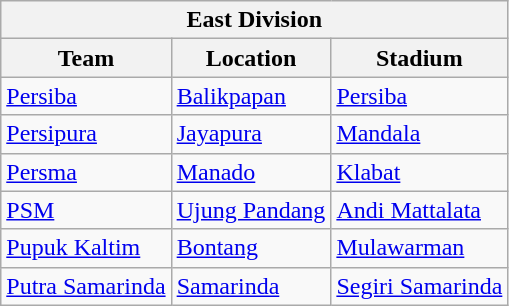<table class="wikitable" style="text-align: left;">
<tr>
<th colspan="3">East Division</th>
</tr>
<tr>
<th>Team</th>
<th>Location</th>
<th>Stadium</th>
</tr>
<tr>
<td><a href='#'>Persiba</a></td>
<td><a href='#'>Balikpapan</a></td>
<td><a href='#'>Persiba</a></td>
</tr>
<tr>
<td><a href='#'>Persipura</a></td>
<td><a href='#'>Jayapura</a></td>
<td><a href='#'>Mandala</a></td>
</tr>
<tr>
<td><a href='#'>Persma</a></td>
<td><a href='#'>Manado</a></td>
<td><a href='#'>Klabat</a></td>
</tr>
<tr>
<td><a href='#'>PSM</a></td>
<td><a href='#'>Ujung Pandang</a></td>
<td><a href='#'>Andi Mattalata</a></td>
</tr>
<tr>
<td><a href='#'>Pupuk Kaltim</a></td>
<td><a href='#'>Bontang</a></td>
<td><a href='#'>Mulawarman</a></td>
</tr>
<tr>
<td><a href='#'>Putra Samarinda</a></td>
<td><a href='#'>Samarinda</a></td>
<td><a href='#'>Segiri Samarinda</a></td>
</tr>
</table>
